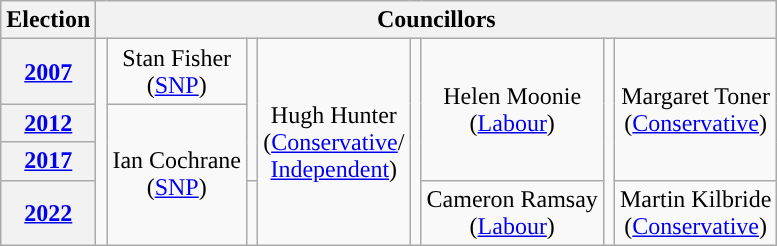<table class="wikitable" style="text-align:center">
<tr>
<th>Election</th>
<th colspan=8>Councillors</th>
</tr>
<tr>
<th><a href='#'>2007</a></th>
<td rowspan=4; style="background-color: "></td>
<td>Stan Fisher<br>(<a href='#'>SNP</a>)</td>
<td rowspan=3; style="background-color: "></td>
<td rowspan=4>Hugh Hunter<br>(<a href='#'>Conservative</a>/<br><a href='#'>Independent</a>)</td>
<td rowspan=4; style="background-color: "></td>
<td rowspan=3>Helen Moonie<br>(<a href='#'>Labour</a>)</td>
<td rowspan=4; style="background-color: "></td>
<td rowspan=3>Margaret Toner<br>(<a href='#'>Conservative</a>)</td>
</tr>
<tr>
<th><a href='#'>2012</a></th>
<td rowspan=3>Ian Cochrane<br>(<a href='#'>SNP</a>)</td>
</tr>
<tr>
<th><a href='#'>2017</a></th>
</tr>
<tr>
<th><a href='#'>2022</a></th>
<td style="background-color: "></td>
<td>Cameron Ramsay<br>(<a href='#'>Labour</a>)</td>
<td>Martin Kilbride<br>(<a href='#'>Conservative</a>)</td>
</tr>
</table>
